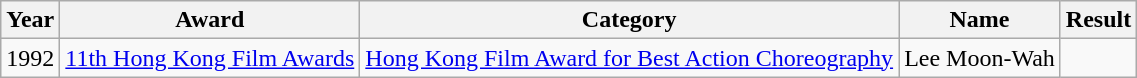<table class="wikitable">
<tr>
<th>Year</th>
<th>Award</th>
<th>Category</th>
<th>Name</th>
<th>Result</th>
</tr>
<tr>
<td>1992</td>
<td><a href='#'>11th Hong Kong Film Awards</a></td>
<td><a href='#'>Hong Kong Film Award for Best Action Choreography</a></td>
<td>Lee Moon-Wah</td>
<td></td>
</tr>
</table>
